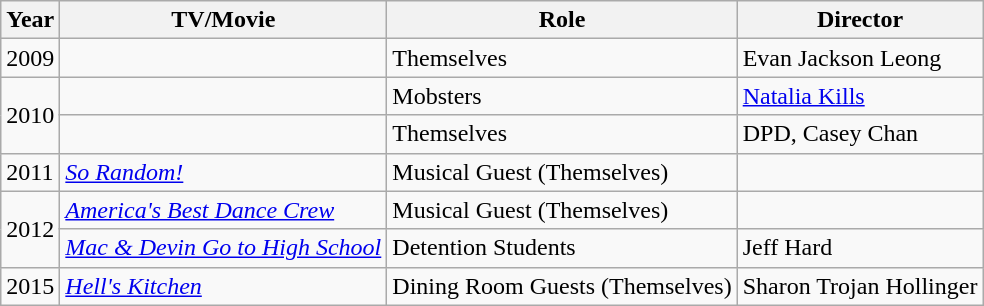<table class="wikitable">
<tr>
<th>Year</th>
<th>TV/Movie</th>
<th>Role</th>
<th>Director</th>
</tr>
<tr>
<td style="text-align:left;">2009</td>
<td></td>
<td>Themselves</td>
<td>Evan Jackson Leong</td>
</tr>
<tr>
<td style="text-align:left;" rowspan="2">2010</td>
<td></td>
<td>Mobsters</td>
<td><a href='#'>Natalia Kills</a></td>
</tr>
<tr>
<td></td>
<td>Themselves</td>
<td>DPD, Casey Chan</td>
</tr>
<tr>
<td>2011</td>
<td><em><a href='#'>So Random!</a></em></td>
<td>Musical Guest (Themselves)</td>
<td></td>
</tr>
<tr>
<td style="text-align:left;" rowspan="2">2012</td>
<td><em><a href='#'>America's Best Dance Crew</a></em></td>
<td>Musical Guest (Themselves)</td>
<td></td>
</tr>
<tr>
<td><em><a href='#'>Mac & Devin Go to High School</a></em></td>
<td>Detention Students</td>
<td>Jeff Hard</td>
</tr>
<tr>
<td>2015</td>
<td><em><a href='#'>Hell's Kitchen</a></em></td>
<td>Dining Room Guests (Themselves)</td>
<td>Sharon Trojan Hollinger</td>
</tr>
</table>
